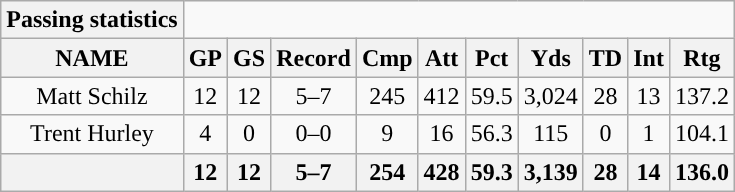<table class="wikitable sortable" style="text-align:center;">
<tr>
<th style="text-align:center; ">Passing statistics</th>
</tr>
<tr>
<th>NAME</th>
<th>GP</th>
<th>GS</th>
<th>Record</th>
<th>Cmp</th>
<th>Att</th>
<th>Pct</th>
<th>Yds</th>
<th>TD</th>
<th>Int</th>
<th>Rtg</th>
</tr>
<tr>
<td>Matt Schilz</td>
<td>12</td>
<td>12</td>
<td>5–7</td>
<td>245</td>
<td>412</td>
<td>59.5</td>
<td>3,024</td>
<td>28</td>
<td>13</td>
<td>137.2</td>
</tr>
<tr>
<td>Trent Hurley</td>
<td>4</td>
<td>0</td>
<td>0–0</td>
<td>9</td>
<td>16</td>
<td>56.3</td>
<td>115</td>
<td>0</td>
<td>1</td>
<td>104.1</td>
</tr>
<tr>
<th colspan="1"></th>
<th>12</th>
<th>12</th>
<th>5–7</th>
<th>254</th>
<th>428</th>
<th>59.3</th>
<th>3,139</th>
<th>28</th>
<th>14</th>
<th>136.0</th>
</tr>
</table>
